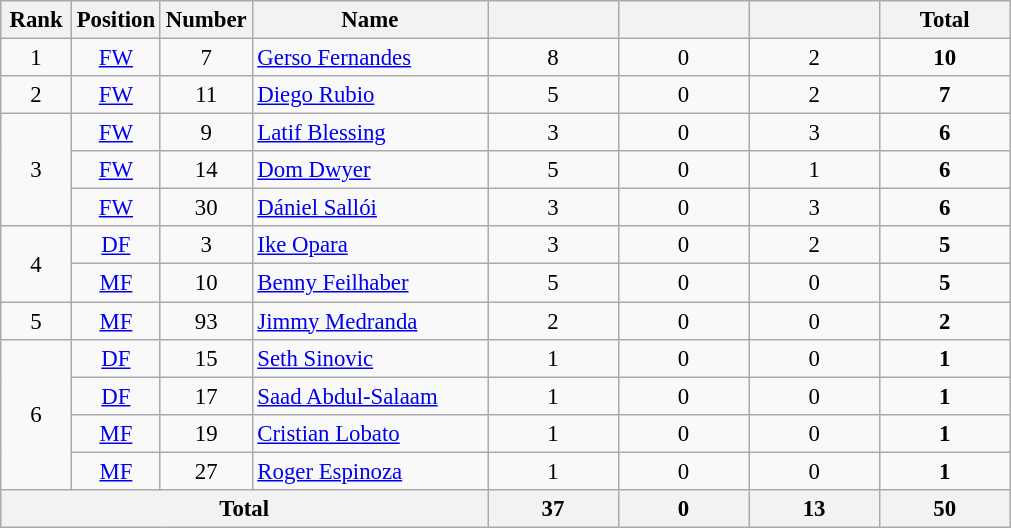<table class="wikitable" style="font-size: 95%; text-align: center;">
<tr>
<th width=40>Rank</th>
<th width=40>Position</th>
<th width=40>Number</th>
<th width=150>Name</th>
<th width=80></th>
<th width=80></th>
<th width=80></th>
<th width=80><strong>Total</strong></th>
</tr>
<tr>
<td rowspan="1">1</td>
<td><a href='#'>FW</a></td>
<td>7</td>
<td align=left> <a href='#'>Gerso Fernandes</a></td>
<td>8</td>
<td>0</td>
<td>2</td>
<td><strong>10</strong></td>
</tr>
<tr>
<td rowspan="1">2</td>
<td><a href='#'>FW</a></td>
<td>11</td>
<td align=left> <a href='#'>Diego Rubio</a></td>
<td>5</td>
<td>0</td>
<td>2</td>
<td><strong>7</strong></td>
</tr>
<tr>
<td rowspan="3">3</td>
<td><a href='#'>FW</a></td>
<td>9</td>
<td align=left> <a href='#'>Latif Blessing</a></td>
<td>3</td>
<td>0</td>
<td>3</td>
<td><strong>6</strong></td>
</tr>
<tr>
<td><a href='#'>FW</a></td>
<td>14</td>
<td align=left> <a href='#'>Dom Dwyer</a></td>
<td>5</td>
<td>0</td>
<td>1</td>
<td><strong>6</strong></td>
</tr>
<tr>
<td><a href='#'>FW</a></td>
<td>30</td>
<td align=left> <a href='#'>Dániel Sallói</a></td>
<td>3</td>
<td>0</td>
<td>3</td>
<td><strong>6</strong></td>
</tr>
<tr>
<td rowspan="2">4</td>
<td><a href='#'>DF</a></td>
<td>3</td>
<td align=left> <a href='#'>Ike Opara</a></td>
<td>3</td>
<td>0</td>
<td>2</td>
<td><strong>5</strong></td>
</tr>
<tr>
<td><a href='#'>MF</a></td>
<td>10</td>
<td align=left> <a href='#'>Benny Feilhaber</a></td>
<td>5</td>
<td>0</td>
<td>0</td>
<td><strong>5</strong></td>
</tr>
<tr>
<td rowspan="1">5</td>
<td><a href='#'>MF</a></td>
<td>93</td>
<td align=left> <a href='#'>Jimmy Medranda</a></td>
<td>2</td>
<td>0</td>
<td>0</td>
<td><strong>2</strong></td>
</tr>
<tr>
<td rowspan="4">6</td>
<td><a href='#'>DF</a></td>
<td>15</td>
<td align=left> <a href='#'>Seth Sinovic</a></td>
<td>1</td>
<td>0</td>
<td>0</td>
<td><strong>1</strong></td>
</tr>
<tr>
<td><a href='#'>DF</a></td>
<td>17</td>
<td align=left> <a href='#'>Saad Abdul-Salaam</a></td>
<td>1</td>
<td>0</td>
<td>0</td>
<td><strong>1</strong></td>
</tr>
<tr>
<td><a href='#'>MF</a></td>
<td>19</td>
<td align=left> <a href='#'>Cristian Lobato</a></td>
<td>1</td>
<td>0</td>
<td>0</td>
<td><strong>1</strong></td>
</tr>
<tr>
<td><a href='#'>MF</a></td>
<td>27</td>
<td align=left> <a href='#'>Roger Espinoza</a></td>
<td>1</td>
<td>0</td>
<td>0</td>
<td><strong>1</strong></td>
</tr>
<tr>
<th colspan="4">Total</th>
<th>37</th>
<th>0</th>
<th>13</th>
<th>50</th>
</tr>
</table>
